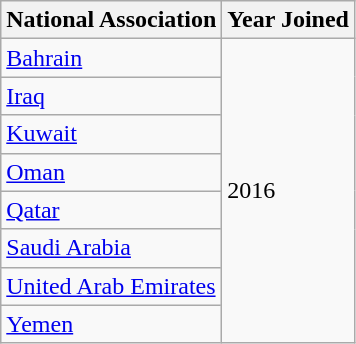<table class="wikitable sortable">
<tr>
<th>National Association</th>
<th>Year Joined</th>
</tr>
<tr>
<td> <a href='#'>Bahrain</a></td>
<td rowspan="8">2016</td>
</tr>
<tr>
<td> <a href='#'>Iraq</a></td>
</tr>
<tr>
<td> <a href='#'>Kuwait</a></td>
</tr>
<tr>
<td> <a href='#'>Oman</a></td>
</tr>
<tr>
<td> <a href='#'>Qatar</a></td>
</tr>
<tr>
<td> <a href='#'>Saudi Arabia</a></td>
</tr>
<tr>
<td> <a href='#'>United Arab Emirates</a></td>
</tr>
<tr>
<td> <a href='#'>Yemen</a></td>
</tr>
</table>
